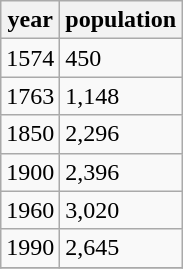<table class="wikitable">
<tr>
<th>year</th>
<th>population</th>
</tr>
<tr>
<td>1574</td>
<td>450</td>
</tr>
<tr>
<td>1763</td>
<td>1,148</td>
</tr>
<tr>
<td>1850</td>
<td>2,296</td>
</tr>
<tr>
<td>1900</td>
<td>2,396</td>
</tr>
<tr>
<td>1960</td>
<td>3,020</td>
</tr>
<tr>
<td>1990</td>
<td>2,645</td>
</tr>
<tr>
</tr>
</table>
